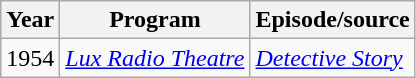<table class="wikitable">
<tr>
<th>Year</th>
<th>Program</th>
<th>Episode/source</th>
</tr>
<tr>
<td>1954</td>
<td><em><a href='#'>Lux Radio Theatre</a></em></td>
<td><em><a href='#'>Detective Story</a></em></td>
</tr>
</table>
